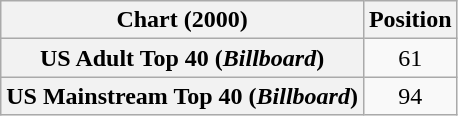<table class="wikitable plainrowheaders" style="text-align:center">
<tr>
<th>Chart (2000)</th>
<th>Position</th>
</tr>
<tr>
<th scope="row">US Adult Top 40 (<em>Billboard</em>)</th>
<td>61</td>
</tr>
<tr>
<th scope="row">US Mainstream Top 40 (<em>Billboard</em>)</th>
<td>94</td>
</tr>
</table>
